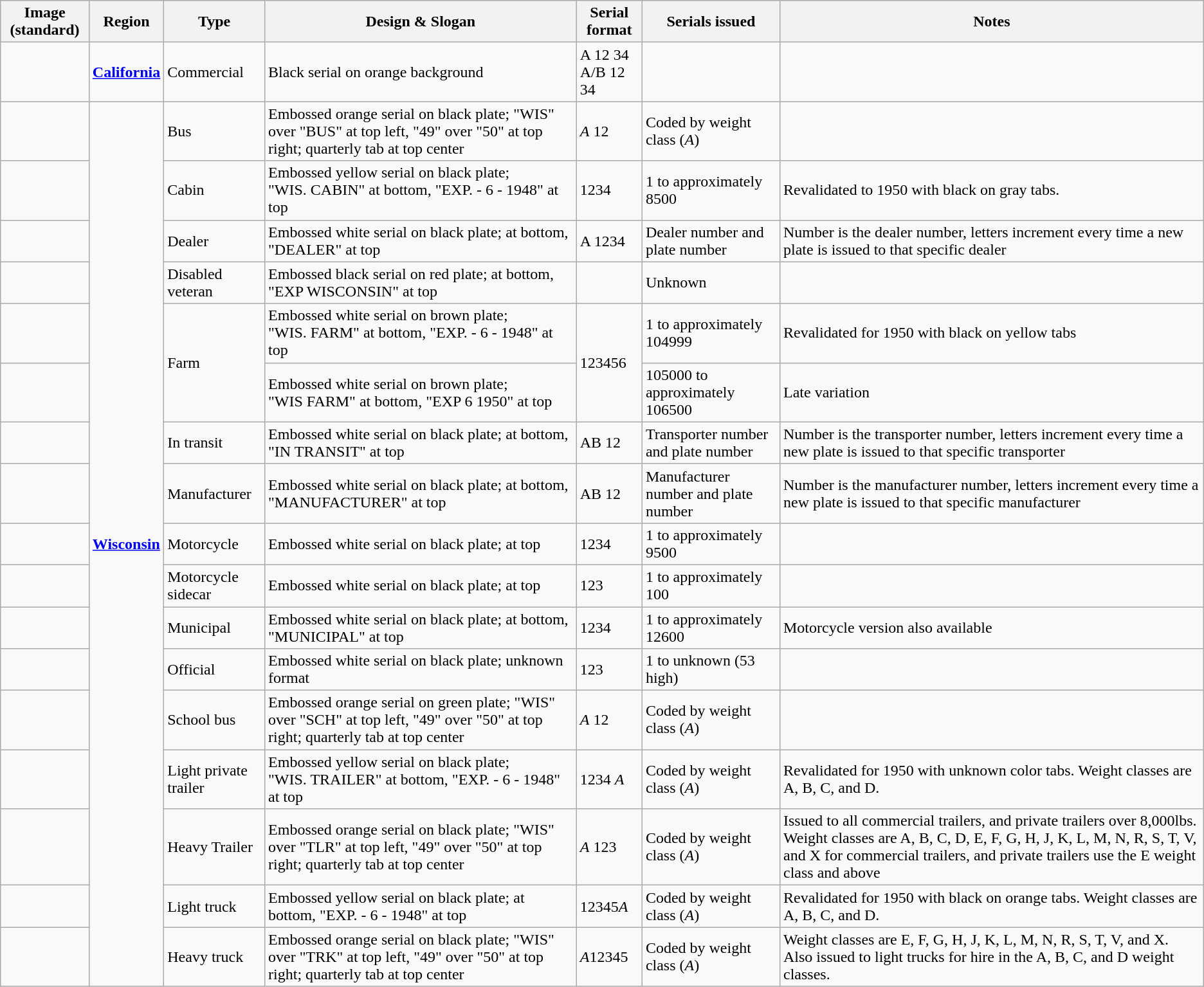<table class="wikitable">
<tr>
<th>Image (standard)</th>
<th>Region</th>
<th>Type</th>
<th>Design & Slogan</th>
<th>Serial format</th>
<th>Serials issued</th>
<th>Notes</th>
</tr>
<tr>
<td></td>
<td><a href='#'><strong>California</strong></a></td>
<td>Commercial</td>
<td>Black serial on orange background</td>
<td>A 12 34<br>A/B 12 34</td>
<td></td>
<td></td>
</tr>
<tr>
<td></td>
<td rowspan="17"><a href='#'><strong>Wisconsin</strong></a></td>
<td>Bus</td>
<td>Embossed orange serial on black plate; "WIS" over "BUS" at top left, "49" over "50" at top right; quarterly tab at top center</td>
<td><em>A</em> 12</td>
<td>Coded by weight class (<em>A</em>)</td>
<td></td>
</tr>
<tr>
<td></td>
<td>Cabin</td>
<td>Embossed yellow serial on black plate; "WIS. CABIN" at bottom, "EXP. - 6 - 1948" at top</td>
<td>1234</td>
<td>1 to approximately 8500</td>
<td>Revalidated to 1950 with black on gray tabs.</td>
</tr>
<tr>
<td></td>
<td>Dealer</td>
<td>Embossed white serial on black plate;  at bottom, "DEALER" at top</td>
<td>A 1234</td>
<td>Dealer number and plate number</td>
<td>Number is the dealer number, letters increment every time a new plate is issued to that specific dealer</td>
</tr>
<tr>
<td></td>
<td>Disabled veteran</td>
<td>Embossed black serial on red plate;  at bottom, "EXP WISCONSIN" at top</td>
<td></td>
<td>Unknown</td>
<td></td>
</tr>
<tr>
<td></td>
<td rowspan="2">Farm</td>
<td>Embossed white serial on brown plate; "WIS. FARM" at bottom, "EXP. - 6 - 1948" at top</td>
<td rowspan="2">123456</td>
<td>1 to approximately 104999</td>
<td>Revalidated for 1950 with black on yellow tabs</td>
</tr>
<tr>
<td></td>
<td>Embossed white serial on brown plate; "WIS FARM" at bottom, "EXP 6 1950" at top</td>
<td>105000 to approximately 106500</td>
<td>Late variation</td>
</tr>
<tr>
<td></td>
<td>In transit</td>
<td>Embossed white serial on black plate;  at bottom, "IN TRANSIT" at top</td>
<td>AB 12</td>
<td>Transporter number and plate number</td>
<td>Number is the transporter number, letters increment every time a new plate is issued to that specific transporter</td>
</tr>
<tr>
<td></td>
<td>Manufacturer</td>
<td>Embossed white serial on black plate;  at bottom, "MANUFACTURER" at top</td>
<td>AB 12</td>
<td>Manufacturer number and plate number</td>
<td>Number is the manufacturer number, letters increment every time a new plate is issued to that specific manufacturer</td>
</tr>
<tr>
<td></td>
<td>Motorcycle</td>
<td>Embossed white serial on black plate;  at top</td>
<td>1234</td>
<td>1 to approximately 9500</td>
<td></td>
</tr>
<tr>
<td></td>
<td>Motorcycle sidecar</td>
<td>Embossed white serial on black plate;  at top</td>
<td>123</td>
<td>1 to approximately 100</td>
<td></td>
</tr>
<tr>
<td></td>
<td>Municipal</td>
<td>Embossed white serial on black plate;  at bottom, "MUNICIPAL" at top</td>
<td>1234</td>
<td>1 to approximately 12600</td>
<td>Motorcycle version also available</td>
</tr>
<tr>
<td></td>
<td>Official</td>
<td>Embossed white serial on black plate; unknown format</td>
<td>123</td>
<td>1 to unknown (53 high)</td>
<td></td>
</tr>
<tr>
<td></td>
<td>School bus</td>
<td>Embossed orange serial on green plate; "WIS" over "SCH" at top left, "49" over "50" at top right; quarterly tab at top center</td>
<td><em>A</em> 12</td>
<td>Coded by weight class (<em>A</em>)</td>
<td></td>
</tr>
<tr>
<td></td>
<td>Light private trailer</td>
<td>Embossed yellow serial on black plate; "WIS. TRAILER" at bottom, "EXP. - 6 - 1948" at top</td>
<td>1234 <em>A</em></td>
<td>Coded by weight class (<em>A</em>)</td>
<td>Revalidated for 1950 with unknown color tabs. Weight classes are A, B, C, and D.</td>
</tr>
<tr>
<td></td>
<td>Heavy Trailer</td>
<td>Embossed orange serial on black plate; "WIS" over "TLR" at top left, "49" over "50" at top right; quarterly tab at top center</td>
<td><em>A</em> 123</td>
<td>Coded by weight class (<em>A</em>)</td>
<td>Issued to all commercial trailers, and private trailers over 8,000lbs. Weight classes are A, B, C, D, E, F, G, H, J, K, L, M, N, R, S, T, V, and X for commercial trailers, and private trailers use the E weight class and above</td>
</tr>
<tr>
<td></td>
<td>Light truck</td>
<td>Embossed yellow serial on black plate;  at bottom, "EXP. - 6 - 1948" at top</td>
<td>12345<em>A</em></td>
<td>Coded by weight class (<em>A</em>)</td>
<td>Revalidated for 1950 with black on orange tabs. Weight classes are A, B, C, and D.</td>
</tr>
<tr>
<td></td>
<td>Heavy truck</td>
<td>Embossed orange serial on black plate; "WIS" over "TRK" at top left, "49" over "50" at top right; quarterly tab at top center</td>
<td><em>A</em>12345</td>
<td>Coded by weight class (<em>A</em>)</td>
<td>Weight classes are E, F, G, H, J, K, L, M, N, R, S, T, V, and X. Also issued to light trucks for hire in the A, B, C, and D weight classes.</td>
</tr>
</table>
